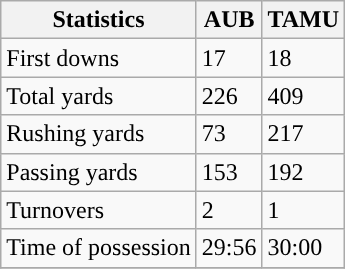<table class="wikitable" style="float: left;">
<tr>
<th>Statistics</th>
<th>AUB</th>
<th>TAMU</th>
</tr>
<tr>
<td>First downs</td>
<td>17</td>
<td>18</td>
</tr>
<tr>
<td>Total yards</td>
<td>226</td>
<td>409</td>
</tr>
<tr>
<td>Rushing yards</td>
<td>73</td>
<td>217</td>
</tr>
<tr>
<td>Passing yards</td>
<td>153</td>
<td>192</td>
</tr>
<tr>
<td>Turnovers</td>
<td>2</td>
<td>1</td>
</tr>
<tr>
<td>Time of possession</td>
<td>29:56</td>
<td>30:00</td>
</tr>
<tr>
</tr>
</table>
